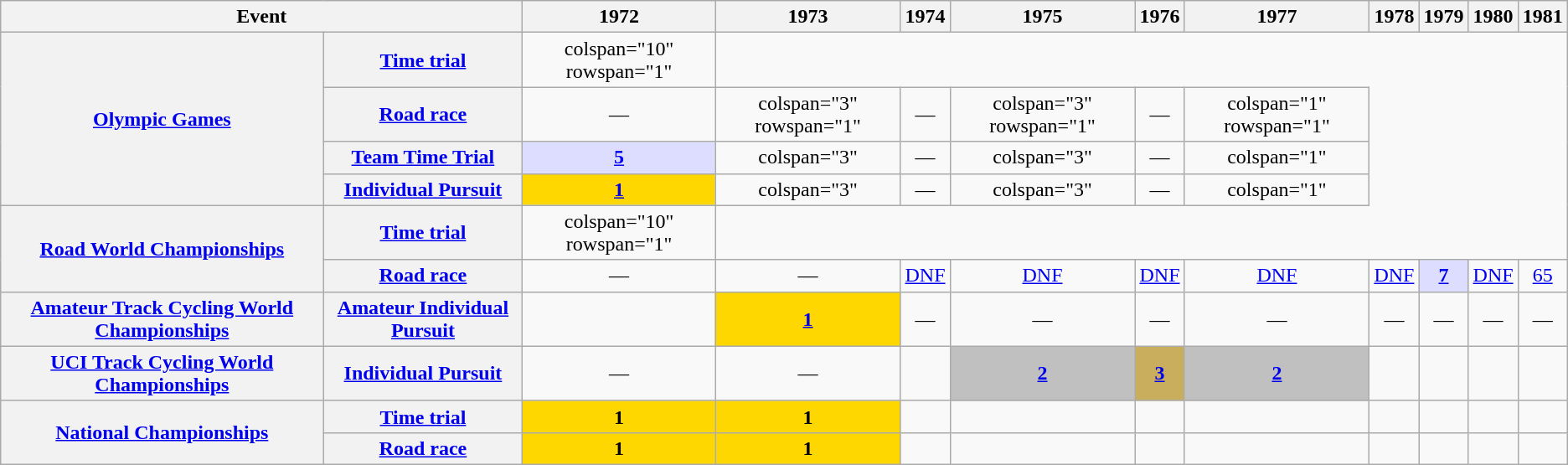<table class="wikitable plainrowheaders">
<tr>
<th colspan="2" scope="col">Event</th>
<th scope="col">1972</th>
<th scope="col">1973</th>
<th scope="col">1974</th>
<th scope="col">1975</th>
<th scope="col">1976</th>
<th scope="col">1977</th>
<th scope="col">1978</th>
<th scope="col">1979</th>
<th scope="col">1980</th>
<th scope="col">1981</th>
</tr>
<tr style="text-align:center;">
<th rowspan="4" scope="row"> <a href='#'>Olympic Games</a></th>
<th scope="row"><a href='#'>Time trial</a></th>
<td>colspan="10" rowspan="1" </td>
</tr>
<tr style="text-align:center;">
<th scope="row"><a href='#'>Road race</a></th>
<td>—</td>
<td>colspan="3" rowspan="1" </td>
<td>—</td>
<td>colspan="3" rowspan="1" </td>
<td>—</td>
<td>colspan="1" rowspan="1" </td>
</tr>
<tr style="text-align:center;">
<th scope="row"><a href='#'>Team Time Trial</a></th>
<th style="background:#ddf;"><a href='#'>5</a></th>
<td>colspan="3" </td>
<td>—</td>
<td>colspan="3" </td>
<td>—</td>
<td>colspan="1" </td>
</tr>
<tr style="text-align:center;">
<th scope="row"><a href='#'>Individual Pursuit</a></th>
<th style="background:gold;"><a href='#'><strong>1</strong></a></th>
<td>colspan="3" </td>
<td>—</td>
<td>colspan="3" </td>
<td>—</td>
<td>colspan="1" </td>
</tr>
<tr style="text-align:center;">
<th rowspan="2" scope="row"> <a href='#'>Road World Championships</a></th>
<th scope="row"><a href='#'>Time trial</a></th>
<td>colspan="10" rowspan="1" </td>
</tr>
<tr style="text-align:center;">
<th scope="row"><a href='#'>Road race</a></th>
<td>—</td>
<td>—</td>
<td><a href='#'>DNF</a></td>
<td><a href='#'>DNF</a></td>
<td><a href='#'>DNF</a></td>
<td><a href='#'>DNF</a></td>
<td><a href='#'>DNF</a></td>
<th style="background:#ddf;"><a href='#'>7</a></th>
<td><a href='#'>DNF</a></td>
<td><a href='#'>65</a></td>
</tr>
<tr style="text-align:center;">
<th rowspan="1" scope="row"> <a href='#'>Amateur Track Cycling World Championships</a></th>
<th scope="row"><a href='#'>Amateur Individual Pursuit</a></th>
<td></td>
<th style="background:gold;"><a href='#'><strong>1</strong></a></th>
<td>—</td>
<td>—</td>
<td>—</td>
<td>—</td>
<td>—</td>
<td>—</td>
<td>—</td>
<td>—</td>
</tr>
<tr style="text-align:center;">
<th rowspan="1" scope="row"> <a href='#'>UCI Track Cycling World Championships</a></th>
<th scope="row"><a href='#'>Individual Pursuit</a></th>
<td>—</td>
<td>—</td>
<td></td>
<td style="background:#C0C0C0;"><a href='#'><strong>2</strong></a></td>
<td style="background:#C9AE5D;"><a href='#'><strong>3</strong></a></td>
<td style="background:#C0C0C0;"><a href='#'><strong>2</strong></a></td>
<td></td>
<td></td>
<td></td>
<td></td>
</tr>
<tr style="text-align:center;">
<th rowspan="2" scope="row"> <a href='#'>National Championships</a></th>
<th scope="row"><a href='#'>Time trial</a></th>
<th style="background:gold;">1</th>
<th style="background:gold;">1</th>
<td></td>
<td></td>
<td></td>
<td></td>
<td></td>
<td></td>
<td></td>
<td></td>
</tr>
<tr style="text-align:center;">
<th scope="row"><a href='#'>Road race</a></th>
<th style="background:gold;">1</th>
<th style="background:gold;">1</th>
<td></td>
<td></td>
<td></td>
<td></td>
<td></td>
<td></td>
<td></td>
<td></td>
</tr>
</table>
